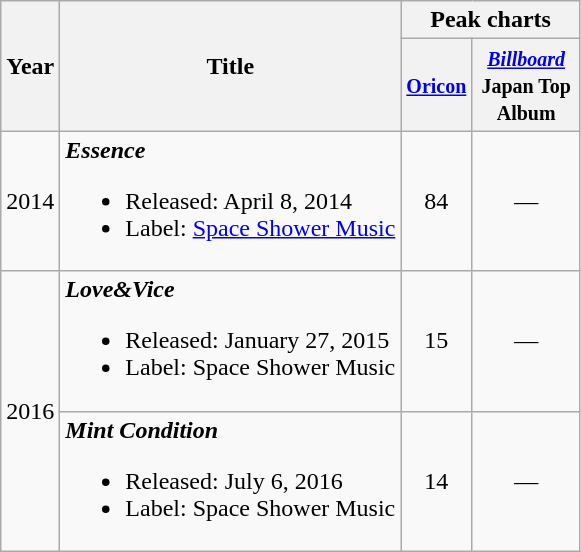<table class="wikitable">
<tr>
<th rowspan="2">Year</th>
<th rowspan="2">Title</th>
<th colspan="2">Peak charts</th>
</tr>
<tr>
<th style="width:35px;"><small><a href='#'>Oricon</a></small></th>
<th style="width:65px;"><small><em><a href='#'>Billboard</a></em> Japan Top Album</small></th>
</tr>
<tr>
<td>2014</td>
<td><strong><em>Essence</em></strong><br><ul><li>Released: April 8, 2014</li><li>Label: <a href='#'>Space Shower Music</a></li></ul></td>
<td style="text-align:center;">84</td>
<td style="text-align:center;">—</td>
</tr>
<tr>
<td rowspan="2">2016</td>
<td><strong><em>Love&Vice</em></strong><br><ul><li>Released: January 27, 2015</li><li>Label: Space Shower Music</li></ul></td>
<td style="text-align:center;">15</td>
<td style="text-align:center;">—</td>
</tr>
<tr>
<td><strong><em>Mint Condition</em></strong><br><ul><li>Released: July 6, 2016</li><li>Label: Space Shower Music</li></ul></td>
<td style="text-align:center;">14</td>
<td style="text-align:center;">—</td>
</tr>
</table>
